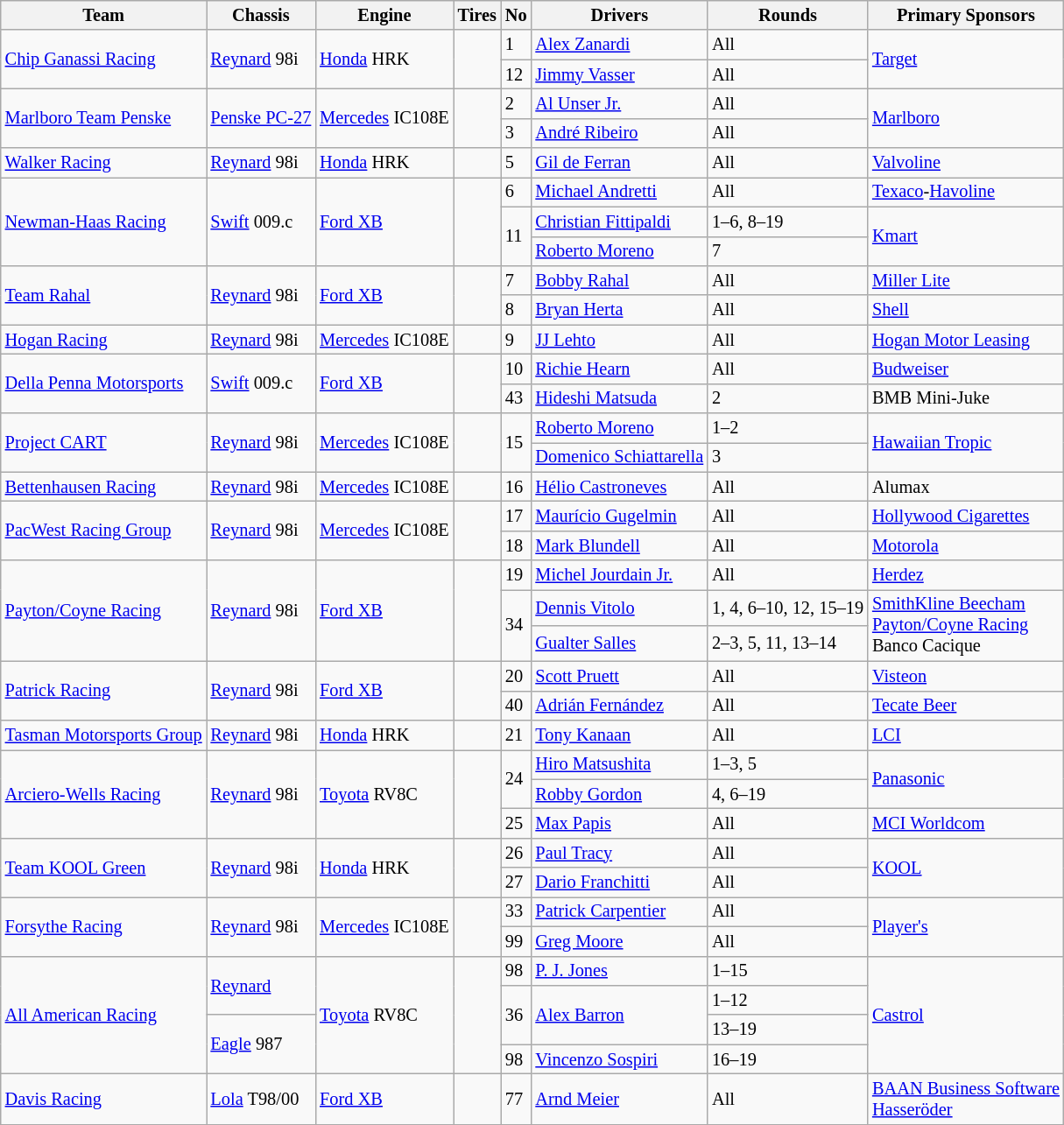<table class="wikitable" style="font-size: 85%;">
<tr>
<th>Team</th>
<th>Chassis</th>
<th>Engine</th>
<th>Tires</th>
<th>No</th>
<th>Drivers</th>
<th>Rounds</th>
<th>Primary Sponsors</th>
</tr>
<tr>
<td rowspan=2 nowrap> <a href='#'>Chip Ganassi Racing</a></td>
<td rowspan=2><a href='#'>Reynard</a> 98i</td>
<td rowspan=2><a href='#'>Honda</a> HRK</td>
<td rowspan=2 align="center"></td>
<td>1</td>
<td> <a href='#'>Alex Zanardi</a></td>
<td>All</td>
<td rowspan=2><a href='#'>Target</a></td>
</tr>
<tr>
<td>12</td>
<td> <a href='#'>Jimmy Vasser</a></td>
<td>All</td>
</tr>
<tr>
<td rowspan=2> <a href='#'>Marlboro Team Penske</a></td>
<td rowspan=2><a href='#'>Penske PC-27</a></td>
<td rowspan=2><a href='#'>Mercedes</a> IC108E</td>
<td rowspan=2 align="center"></td>
<td>2</td>
<td> <a href='#'>Al Unser Jr.</a></td>
<td>All</td>
<td rowspan=2><a href='#'>Marlboro</a></td>
</tr>
<tr>
<td>3</td>
<td> <a href='#'>André Ribeiro</a></td>
<td>All</td>
</tr>
<tr>
<td> <a href='#'>Walker Racing</a></td>
<td><a href='#'>Reynard</a> 98i</td>
<td><a href='#'>Honda</a> HRK</td>
<td align="center"></td>
<td>5</td>
<td> <a href='#'>Gil de Ferran</a></td>
<td>All</td>
<td><a href='#'>Valvoline</a></td>
</tr>
<tr>
<td rowspan=3> <a href='#'>Newman-Haas Racing</a></td>
<td rowspan=3><a href='#'>Swift</a> 009.c</td>
<td rowspan=3><a href='#'>Ford XB</a></td>
<td rowspan=3 align="center"></td>
<td>6</td>
<td> <a href='#'>Michael Andretti</a></td>
<td>All</td>
<td><a href='#'>Texaco</a>-<a href='#'>Havoline</a></td>
</tr>
<tr>
<td rowspan=2>11</td>
<td> <a href='#'>Christian Fittipaldi</a></td>
<td>1–6, 8–19</td>
<td rowspan=2><a href='#'>Kmart</a></td>
</tr>
<tr>
<td> <a href='#'>Roberto Moreno</a></td>
<td>7</td>
</tr>
<tr>
<td rowspan=2> <a href='#'>Team Rahal</a></td>
<td rowspan=2><a href='#'>Reynard</a> 98i</td>
<td rowspan=2><a href='#'>Ford XB</a></td>
<td rowspan=2 align="center"></td>
<td>7</td>
<td> <a href='#'>Bobby Rahal</a></td>
<td>All</td>
<td><a href='#'>Miller Lite</a></td>
</tr>
<tr>
<td>8</td>
<td> <a href='#'>Bryan Herta</a></td>
<td>All</td>
<td><a href='#'>Shell</a></td>
</tr>
<tr>
<td> <a href='#'>Hogan Racing</a></td>
<td><a href='#'>Reynard</a> 98i</td>
<td><a href='#'>Mercedes</a> IC108E</td>
<td align="center"></td>
<td>9</td>
<td> <a href='#'>JJ Lehto</a></td>
<td>All</td>
<td><a href='#'>Hogan Motor Leasing</a></td>
</tr>
<tr>
<td rowspan="2"> <a href='#'>Della Penna Motorsports</a></td>
<td rowspan="2"><a href='#'>Swift</a> 009.c</td>
<td rowspan="2"><a href='#'>Ford XB</a></td>
<td rowspan="2" align="center"></td>
<td>10</td>
<td> <a href='#'>Richie Hearn</a></td>
<td>All</td>
<td><a href='#'>Budweiser</a></td>
</tr>
<tr>
<td>43</td>
<td> <a href='#'>Hideshi Matsuda</a></td>
<td>2</td>
<td>BMB Mini-Juke</td>
</tr>
<tr>
<td rowspan="2"> <a href='#'>Project CART</a></td>
<td rowspan="2"><a href='#'>Reynard</a> 98i</td>
<td rowspan="2"><a href='#'>Mercedes</a> IC108E</td>
<td rowspan="2" align="center"></td>
<td rowspan="2">15</td>
<td> <a href='#'>Roberto Moreno</a></td>
<td>1–2</td>
<td rowspan="2"><a href='#'>Hawaiian Tropic</a></td>
</tr>
<tr>
<td nowrap> <a href='#'>Domenico Schiattarella</a></td>
<td>3</td>
</tr>
<tr>
<td> <a href='#'>Bettenhausen Racing</a></td>
<td><a href='#'>Reynard</a> 98i</td>
<td><a href='#'>Mercedes</a> IC108E</td>
<td align="center"></td>
<td>16</td>
<td> <a href='#'>Hélio Castroneves</a></td>
<td>All</td>
<td>Alumax</td>
</tr>
<tr>
<td rowspan=2> <a href='#'>PacWest Racing Group</a></td>
<td rowspan=2><a href='#'>Reynard</a> 98i</td>
<td rowspan=2><a href='#'>Mercedes</a> IC108E</td>
<td rowspan=2 align="center"></td>
<td>17</td>
<td> <a href='#'>Maurício Gugelmin</a></td>
<td>All</td>
<td><a href='#'>Hollywood Cigarettes</a></td>
</tr>
<tr>
<td>18</td>
<td> <a href='#'>Mark Blundell</a></td>
<td>All</td>
<td><a href='#'>Motorola</a></td>
</tr>
<tr>
<td rowspan=3> <a href='#'>Payton/Coyne Racing</a></td>
<td rowspan=3><a href='#'>Reynard</a> 98i</td>
<td rowspan=3><a href='#'>Ford XB</a></td>
<td rowspan=3 align="center"></td>
<td>19</td>
<td> <a href='#'>Michel Jourdain Jr.</a></td>
<td>All</td>
<td><a href='#'>Herdez</a></td>
</tr>
<tr>
<td rowspan=2>34</td>
<td> <a href='#'>Dennis Vitolo</a></td>
<td nowrap>1, 4, 6–10, 12, 15–19</td>
<td rowspan=2><a href='#'>SmithKline Beecham</a> <small></small><br><a href='#'>Payton/Coyne Racing</a> <small></small><br>Banco Cacique <small></small></td>
</tr>
<tr>
<td> <a href='#'>Gualter Salles</a></td>
<td>2–3, 5, 11, 13–14</td>
</tr>
<tr>
<td rowspan=2> <a href='#'>Patrick Racing</a></td>
<td rowspan=2><a href='#'>Reynard</a> 98i</td>
<td rowspan=2><a href='#'>Ford XB</a></td>
<td rowspan=2 align="center"></td>
<td>20</td>
<td> <a href='#'>Scott Pruett</a></td>
<td>All</td>
<td><a href='#'>Visteon</a></td>
</tr>
<tr>
<td>40</td>
<td> <a href='#'>Adrián Fernández</a></td>
<td>All</td>
<td><a href='#'>Tecate Beer</a></td>
</tr>
<tr>
<td nowrap> <a href='#'>Tasman Motorsports Group</a></td>
<td><a href='#'>Reynard</a> 98i</td>
<td><a href='#'>Honda</a> HRK</td>
<td align="center"></td>
<td>21</td>
<td> <a href='#'>Tony Kanaan</a></td>
<td>All</td>
<td><a href='#'>LCI</a></td>
</tr>
<tr>
<td rowspan=3> <a href='#'>Arciero-Wells Racing</a></td>
<td rowspan=3><a href='#'>Reynard</a> 98i</td>
<td rowspan=3><a href='#'>Toyota</a> RV8C</td>
<td rowspan=3 align="center"></td>
<td rowspan=2>24</td>
<td> <a href='#'>Hiro Matsushita</a></td>
<td>1–3, 5</td>
<td rowspan=2><a href='#'>Panasonic</a></td>
</tr>
<tr>
<td> <a href='#'>Robby Gordon</a></td>
<td>4, 6–19</td>
</tr>
<tr>
<td>25</td>
<td> <a href='#'>Max Papis</a></td>
<td>All</td>
<td><a href='#'>MCI Worldcom</a></td>
</tr>
<tr>
<td rowspan=2> <a href='#'>Team KOOL Green</a></td>
<td rowspan=2><a href='#'>Reynard</a> 98i</td>
<td rowspan=2><a href='#'>Honda</a> HRK</td>
<td rowspan=2 align="center"></td>
<td>26</td>
<td> <a href='#'>Paul Tracy</a></td>
<td>All</td>
<td rowspan=2><a href='#'>KOOL</a></td>
</tr>
<tr>
<td>27</td>
<td> <a href='#'>Dario Franchitti</a></td>
<td>All</td>
</tr>
<tr>
<td rowspan=2> <a href='#'>Forsythe Racing</a></td>
<td rowspan=2><a href='#'>Reynard</a> 98i</td>
<td rowspan=2><a href='#'>Mercedes</a> IC108E</td>
<td rowspan=2 align="center"></td>
<td>33</td>
<td> <a href='#'>Patrick Carpentier</a></td>
<td>All</td>
<td rowspan=2><a href='#'>Player's</a></td>
</tr>
<tr>
<td>99</td>
<td> <a href='#'>Greg Moore</a></td>
<td>All</td>
</tr>
<tr>
<td rowspan="4"> <a href='#'>All American Racing</a></td>
<td rowspan="2"><a href='#'>Reynard</a></td>
<td rowspan="4"><a href='#'>Toyota</a> RV8C</td>
<td rowspan="4" align="center"></td>
<td>98</td>
<td> <a href='#'>P. J. Jones</a></td>
<td>1–15</td>
<td rowspan=4><a href='#'>Castrol</a></td>
</tr>
<tr>
<td rowspan="2">36</td>
<td rowspan="2"> <a href='#'>Alex Barron</a></td>
<td>1–12</td>
</tr>
<tr>
<td rowspan="2"><a href='#'>Eagle</a> 987</td>
<td>13–19</td>
</tr>
<tr>
<td>98</td>
<td> <a href='#'>Vincenzo Sospiri</a></td>
<td>16–19</td>
</tr>
<tr>
<td> <a href='#'>Davis Racing</a></td>
<td><a href='#'>Lola</a> T98/00</td>
<td><a href='#'>Ford XB</a></td>
<td align="center"></td>
<td>77</td>
<td> <a href='#'>Arnd Meier</a></td>
<td>All</td>
<td nowrap><a href='#'>BAAN Business Software</a> <small></small><br><a href='#'>Hasseröder</a> <small></small></td>
</tr>
<tr>
</tr>
</table>
